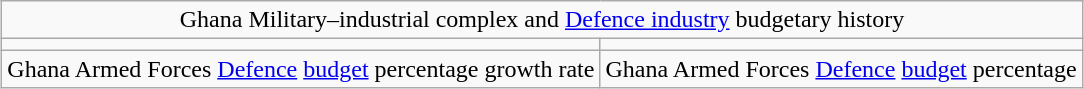<table class="wikitable" style="text-align:center; float:center; margin-right:.2px; margin-left:9px;margin:1em auto">
<tr>
<td colspan="2" style="text-align:center;">Ghana Military–industrial complex and <a href='#'>Defence industry</a> budgetary history</td>
</tr>
<tr>
<td style="text-align:left;"></td>
<td style="text-align:left;"></td>
</tr>
<tr>
<td style="text-align:center;">Ghana Armed Forces <a href='#'>Defence</a> <a href='#'>budget</a> percentage growth rate</td>
<td style="text-align:center;">Ghana Armed Forces <a href='#'>Defence</a> <a href='#'>budget</a> percentage</td>
</tr>
</table>
